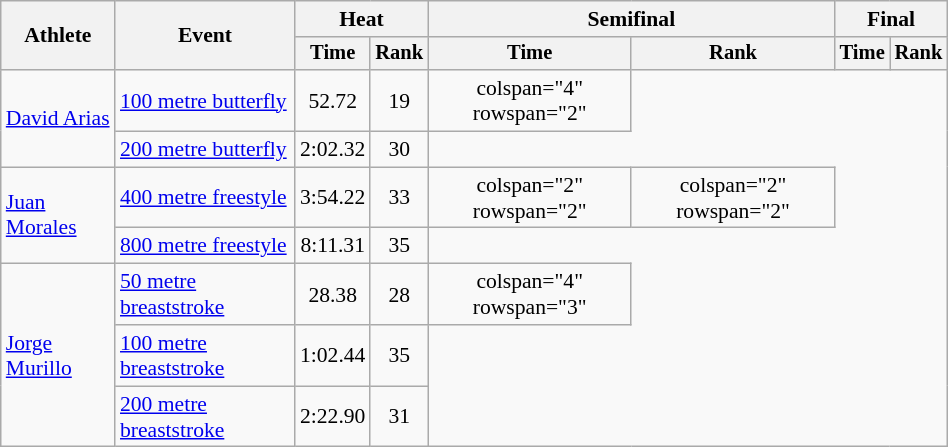<table class="wikitable" style="text-align:center; font-size:90%; width:50%;">
<tr>
<th rowspan="2">Athlete</th>
<th rowspan="2">Event</th>
<th colspan="2">Heat</th>
<th colspan="2">Semifinal</th>
<th colspan="2">Final</th>
</tr>
<tr style="font-size:95%">
<th>Time</th>
<th>Rank</th>
<th>Time</th>
<th>Rank</th>
<th>Time</th>
<th>Rank</th>
</tr>
<tr align=center>
<td align=left rowspan="2"><a href='#'>David Arias</a></td>
<td align=left><a href='#'>100 metre butterfly</a></td>
<td>52.72</td>
<td>19</td>
<td>colspan="4" rowspan="2" </td>
</tr>
<tr align=center>
<td align=left><a href='#'>200 metre butterfly</a></td>
<td>2:02.32</td>
<td>30</td>
</tr>
<tr align=center>
<td align=left rowspan="2"><a href='#'>Juan Morales</a></td>
<td align=left><a href='#'>400 metre freestyle</a></td>
<td>3:54.22</td>
<td>33</td>
<td>colspan="2" rowspan="2" </td>
<td>colspan="2" rowspan="2" </td>
</tr>
<tr align=center>
<td align=left><a href='#'>800 metre freestyle</a></td>
<td>8:11.31</td>
<td>35</td>
</tr>
<tr align=center>
<td align=left rowspan="3"><a href='#'>Jorge Murillo</a></td>
<td align=left><a href='#'>50 metre breaststroke</a></td>
<td>28.38</td>
<td>28</td>
<td>colspan="4" rowspan="3" </td>
</tr>
<tr align=center>
<td align=left><a href='#'>100 metre breaststroke</a></td>
<td>1:02.44</td>
<td>35</td>
</tr>
<tr align=center>
<td align=left><a href='#'>200 metre breaststroke</a></td>
<td>2:22.90</td>
<td>31</td>
</tr>
</table>
